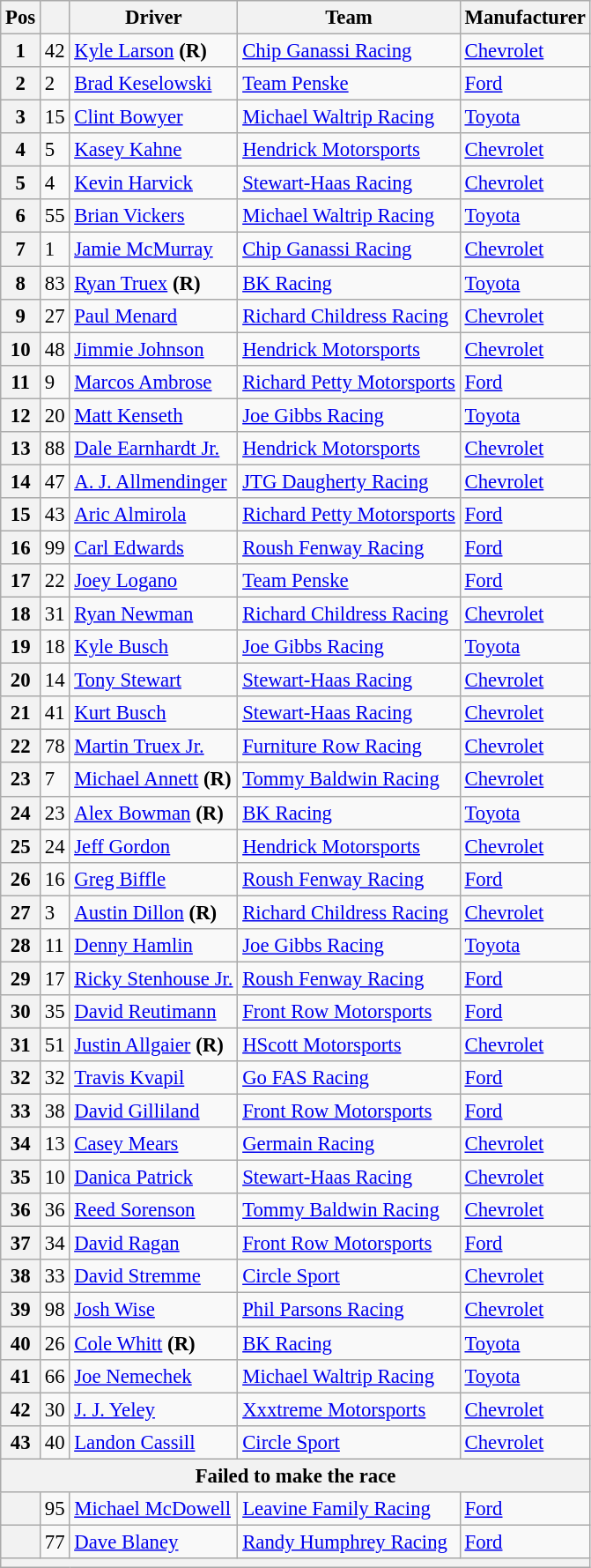<table class="wikitable" style="font-size:95%">
<tr>
<th>Pos</th>
<th></th>
<th>Driver</th>
<th>Team</th>
<th>Manufacturer</th>
</tr>
<tr>
<th>1</th>
<td>42</td>
<td><a href='#'>Kyle Larson</a> <strong>(R)</strong></td>
<td><a href='#'>Chip Ganassi Racing</a></td>
<td><a href='#'>Chevrolet</a></td>
</tr>
<tr>
<th>2</th>
<td>2</td>
<td><a href='#'>Brad Keselowski</a></td>
<td><a href='#'>Team Penske</a></td>
<td><a href='#'>Ford</a></td>
</tr>
<tr>
<th>3</th>
<td>15</td>
<td><a href='#'>Clint Bowyer</a></td>
<td><a href='#'>Michael Waltrip Racing</a></td>
<td><a href='#'>Toyota</a></td>
</tr>
<tr>
<th>4</th>
<td>5</td>
<td><a href='#'>Kasey Kahne</a></td>
<td><a href='#'>Hendrick Motorsports</a></td>
<td><a href='#'>Chevrolet</a></td>
</tr>
<tr>
<th>5</th>
<td>4</td>
<td><a href='#'>Kevin Harvick</a></td>
<td><a href='#'>Stewart-Haas Racing</a></td>
<td><a href='#'>Chevrolet</a></td>
</tr>
<tr>
<th>6</th>
<td>55</td>
<td><a href='#'>Brian Vickers</a></td>
<td><a href='#'>Michael Waltrip Racing</a></td>
<td><a href='#'>Toyota</a></td>
</tr>
<tr>
<th>7</th>
<td>1</td>
<td><a href='#'>Jamie McMurray</a></td>
<td><a href='#'>Chip Ganassi Racing</a></td>
<td><a href='#'>Chevrolet</a></td>
</tr>
<tr>
<th>8</th>
<td>83</td>
<td><a href='#'>Ryan Truex</a> <strong>(R)</strong></td>
<td><a href='#'>BK Racing</a></td>
<td><a href='#'>Toyota</a></td>
</tr>
<tr>
<th>9</th>
<td>27</td>
<td><a href='#'>Paul Menard</a></td>
<td><a href='#'>Richard Childress Racing</a></td>
<td><a href='#'>Chevrolet</a></td>
</tr>
<tr>
<th>10</th>
<td>48</td>
<td><a href='#'>Jimmie Johnson</a></td>
<td><a href='#'>Hendrick Motorsports</a></td>
<td><a href='#'>Chevrolet</a></td>
</tr>
<tr>
<th>11</th>
<td>9</td>
<td><a href='#'>Marcos Ambrose</a></td>
<td><a href='#'>Richard Petty Motorsports</a></td>
<td><a href='#'>Ford</a></td>
</tr>
<tr>
<th>12</th>
<td>20</td>
<td><a href='#'>Matt Kenseth</a></td>
<td><a href='#'>Joe Gibbs Racing</a></td>
<td><a href='#'>Toyota</a></td>
</tr>
<tr>
<th>13</th>
<td>88</td>
<td><a href='#'>Dale Earnhardt Jr.</a></td>
<td><a href='#'>Hendrick Motorsports</a></td>
<td><a href='#'>Chevrolet</a></td>
</tr>
<tr>
<th>14</th>
<td>47</td>
<td><a href='#'>A. J. Allmendinger</a></td>
<td><a href='#'>JTG Daugherty Racing</a></td>
<td><a href='#'>Chevrolet</a></td>
</tr>
<tr>
<th>15</th>
<td>43</td>
<td><a href='#'>Aric Almirola</a></td>
<td><a href='#'>Richard Petty Motorsports</a></td>
<td><a href='#'>Ford</a></td>
</tr>
<tr>
<th>16</th>
<td>99</td>
<td><a href='#'>Carl Edwards</a></td>
<td><a href='#'>Roush Fenway Racing</a></td>
<td><a href='#'>Ford</a></td>
</tr>
<tr>
<th>17</th>
<td>22</td>
<td><a href='#'>Joey Logano</a></td>
<td><a href='#'>Team Penske</a></td>
<td><a href='#'>Ford</a></td>
</tr>
<tr>
<th>18</th>
<td>31</td>
<td><a href='#'>Ryan Newman</a></td>
<td><a href='#'>Richard Childress Racing</a></td>
<td><a href='#'>Chevrolet</a></td>
</tr>
<tr>
<th>19</th>
<td>18</td>
<td><a href='#'>Kyle Busch</a></td>
<td><a href='#'>Joe Gibbs Racing</a></td>
<td><a href='#'>Toyota</a></td>
</tr>
<tr>
<th>20</th>
<td>14</td>
<td><a href='#'>Tony Stewart</a></td>
<td><a href='#'>Stewart-Haas Racing</a></td>
<td><a href='#'>Chevrolet</a></td>
</tr>
<tr>
<th>21</th>
<td>41</td>
<td><a href='#'>Kurt Busch</a></td>
<td><a href='#'>Stewart-Haas Racing</a></td>
<td><a href='#'>Chevrolet</a></td>
</tr>
<tr>
<th>22</th>
<td>78</td>
<td><a href='#'>Martin Truex Jr.</a></td>
<td><a href='#'>Furniture Row Racing</a></td>
<td><a href='#'>Chevrolet</a></td>
</tr>
<tr>
<th>23</th>
<td>7</td>
<td><a href='#'>Michael Annett</a> <strong>(R)</strong></td>
<td><a href='#'>Tommy Baldwin Racing</a></td>
<td><a href='#'>Chevrolet</a></td>
</tr>
<tr>
<th>24</th>
<td>23</td>
<td><a href='#'>Alex Bowman</a> <strong>(R)</strong></td>
<td><a href='#'>BK Racing</a></td>
<td><a href='#'>Toyota</a></td>
</tr>
<tr>
<th>25</th>
<td>24</td>
<td><a href='#'>Jeff Gordon</a></td>
<td><a href='#'>Hendrick Motorsports</a></td>
<td><a href='#'>Chevrolet</a></td>
</tr>
<tr>
<th>26</th>
<td>16</td>
<td><a href='#'>Greg Biffle</a></td>
<td><a href='#'>Roush Fenway Racing</a></td>
<td><a href='#'>Ford</a></td>
</tr>
<tr>
<th>27</th>
<td>3</td>
<td><a href='#'>Austin Dillon</a> <strong>(R)</strong></td>
<td><a href='#'>Richard Childress Racing</a></td>
<td><a href='#'>Chevrolet</a></td>
</tr>
<tr>
<th>28</th>
<td>11</td>
<td><a href='#'>Denny Hamlin</a></td>
<td><a href='#'>Joe Gibbs Racing</a></td>
<td><a href='#'>Toyota</a></td>
</tr>
<tr>
<th>29</th>
<td>17</td>
<td><a href='#'>Ricky Stenhouse Jr.</a></td>
<td><a href='#'>Roush Fenway Racing</a></td>
<td><a href='#'>Ford</a></td>
</tr>
<tr>
<th>30</th>
<td>35</td>
<td><a href='#'>David Reutimann</a></td>
<td><a href='#'>Front Row Motorsports</a></td>
<td><a href='#'>Ford</a></td>
</tr>
<tr>
<th>31</th>
<td>51</td>
<td><a href='#'>Justin Allgaier</a> <strong>(R)</strong></td>
<td><a href='#'>HScott Motorsports</a></td>
<td><a href='#'>Chevrolet</a></td>
</tr>
<tr>
<th>32</th>
<td>32</td>
<td><a href='#'>Travis Kvapil</a></td>
<td><a href='#'>Go FAS Racing</a></td>
<td><a href='#'>Ford</a></td>
</tr>
<tr>
<th>33</th>
<td>38</td>
<td><a href='#'>David Gilliland</a></td>
<td><a href='#'>Front Row Motorsports</a></td>
<td><a href='#'>Ford</a></td>
</tr>
<tr>
<th>34</th>
<td>13</td>
<td><a href='#'>Casey Mears</a></td>
<td><a href='#'>Germain Racing</a></td>
<td><a href='#'>Chevrolet</a></td>
</tr>
<tr>
<th>35</th>
<td>10</td>
<td><a href='#'>Danica Patrick</a></td>
<td><a href='#'>Stewart-Haas Racing</a></td>
<td><a href='#'>Chevrolet</a></td>
</tr>
<tr>
<th>36</th>
<td>36</td>
<td><a href='#'>Reed Sorenson</a></td>
<td><a href='#'>Tommy Baldwin Racing</a></td>
<td><a href='#'>Chevrolet</a></td>
</tr>
<tr>
<th>37</th>
<td>34</td>
<td><a href='#'>David Ragan</a></td>
<td><a href='#'>Front Row Motorsports</a></td>
<td><a href='#'>Ford</a></td>
</tr>
<tr>
<th>38</th>
<td>33</td>
<td><a href='#'>David Stremme</a></td>
<td><a href='#'>Circle Sport</a></td>
<td><a href='#'>Chevrolet</a></td>
</tr>
<tr>
<th>39</th>
<td>98</td>
<td><a href='#'>Josh Wise</a></td>
<td><a href='#'>Phil Parsons Racing</a></td>
<td><a href='#'>Chevrolet</a></td>
</tr>
<tr>
<th>40</th>
<td>26</td>
<td><a href='#'>Cole Whitt</a> <strong>(R)</strong></td>
<td><a href='#'>BK Racing</a></td>
<td><a href='#'>Toyota</a></td>
</tr>
<tr>
<th>41</th>
<td>66</td>
<td><a href='#'>Joe Nemechek</a></td>
<td><a href='#'>Michael Waltrip Racing</a></td>
<td><a href='#'>Toyota</a></td>
</tr>
<tr>
<th>42</th>
<td>30</td>
<td><a href='#'>J. J. Yeley</a></td>
<td><a href='#'>Xxxtreme Motorsports</a></td>
<td><a href='#'>Chevrolet</a></td>
</tr>
<tr>
<th>43</th>
<td>40</td>
<td><a href='#'>Landon Cassill</a></td>
<td><a href='#'>Circle Sport</a></td>
<td><a href='#'>Chevrolet</a></td>
</tr>
<tr>
<th colspan="5">Failed to make the race</th>
</tr>
<tr>
<th></th>
<td>95</td>
<td><a href='#'>Michael McDowell</a></td>
<td><a href='#'>Leavine Family Racing</a></td>
<td><a href='#'>Ford</a></td>
</tr>
<tr>
<th></th>
<td>77</td>
<td><a href='#'>Dave Blaney</a></td>
<td><a href='#'>Randy Humphrey Racing</a></td>
<td><a href='#'>Ford</a></td>
</tr>
<tr>
<th colspan="5"></th>
</tr>
</table>
